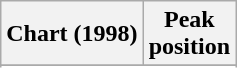<table class="wikitable sortable plainrowheaders" style="text-align:center">
<tr>
<th>Chart (1998)</th>
<th>Peak<br>position</th>
</tr>
<tr>
</tr>
<tr>
</tr>
<tr>
</tr>
</table>
